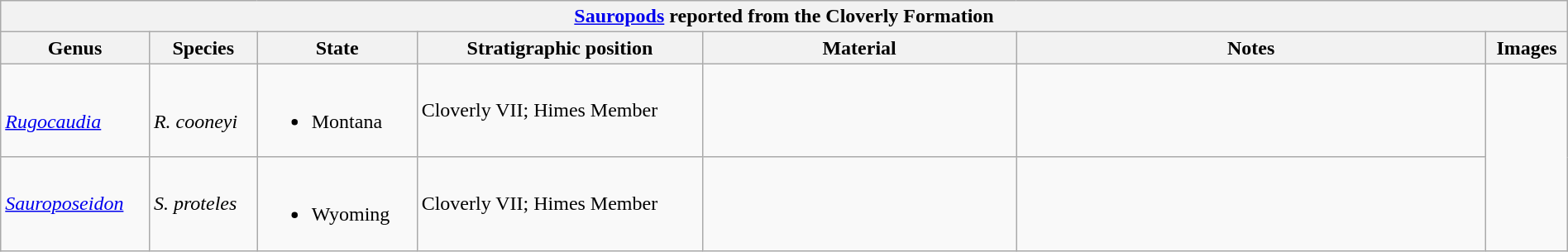<table class="wikitable" align="center" width="100%">
<tr>
<th colspan="7" align="center"><strong><a href='#'>Sauropods</a> reported from the Cloverly Formation</strong></th>
</tr>
<tr>
<th>Genus</th>
<th>Species</th>
<th>State</th>
<th>Stratigraphic position</th>
<th width="20%">Material</th>
<th width="30%">Notes</th>
<th>Images</th>
</tr>
<tr>
<td><br><em><a href='#'>Rugocaudia</a></em></td>
<td><br><em>R. cooneyi</em></td>
<td><br><ul><li>Montana</li></ul></td>
<td>Cloverly VII; Himes Member</td>
<td></td>
<td></td>
<td rowspan = 2></td>
</tr>
<tr>
<td><em><a href='#'>Sauroposeidon</a></em></td>
<td><em>S. proteles</em></td>
<td><br><ul><li>Wyoming</li></ul></td>
<td>Cloverly VII; Himes Member</td>
<td></td>
<td></td>
</tr>
</table>
